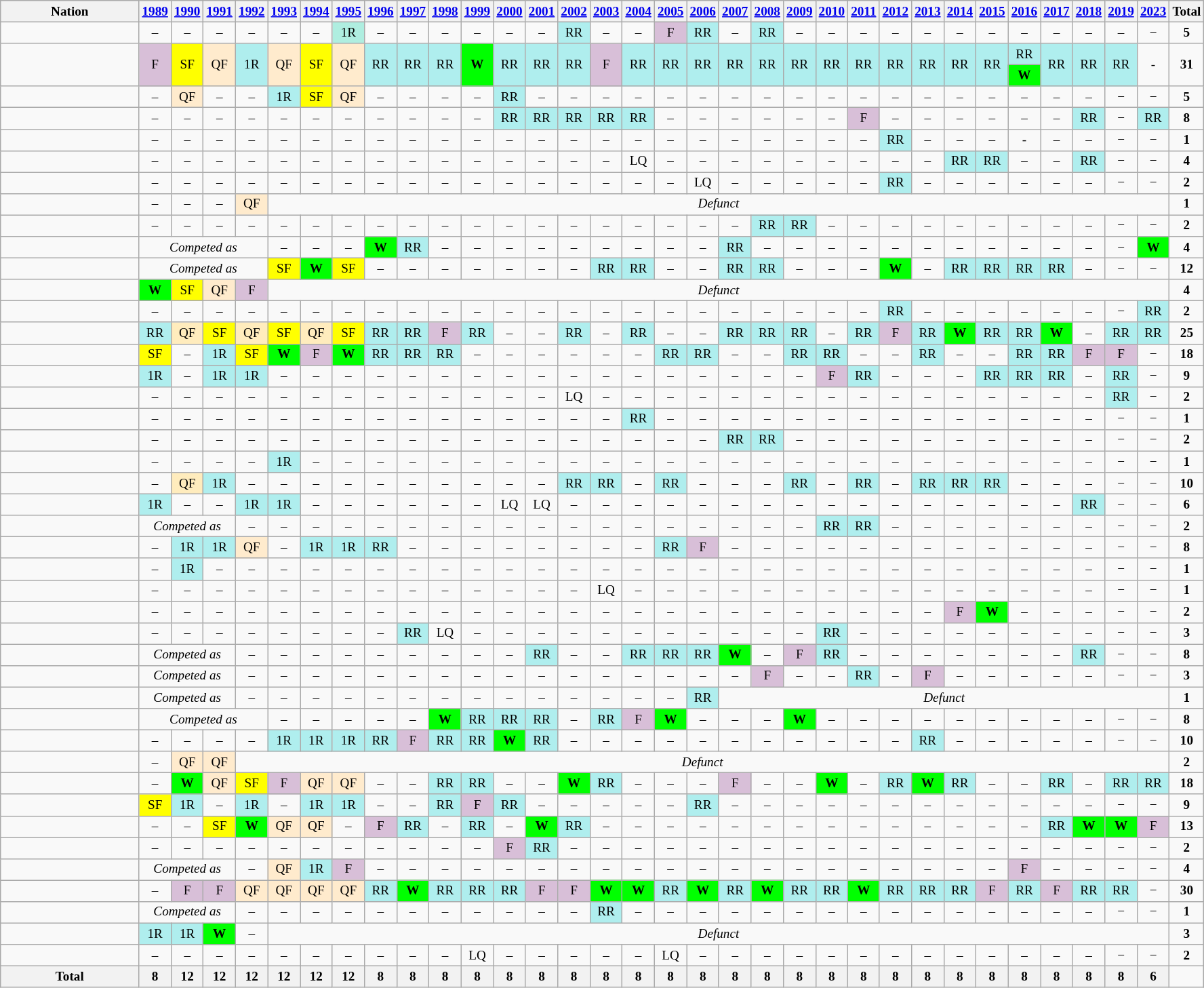<table class="wikitable" style="text-align:center; font-size:80%">
<tr bgcolor=>
<th width=130>Nation</th>
<th><a href='#'>1989</a></th>
<th><a href='#'>1990</a></th>
<th><a href='#'>1991</a></th>
<th><a href='#'>1992</a></th>
<th><a href='#'>1993</a></th>
<th><a href='#'>1994</a></th>
<th><a href='#'>1995</a></th>
<th><a href='#'>1996</a></th>
<th><a href='#'>1997</a></th>
<th><a href='#'>1998</a></th>
<th><a href='#'>1999</a></th>
<th><a href='#'>2000</a></th>
<th><a href='#'>2001</a></th>
<th><a href='#'>2002</a></th>
<th><a href='#'>2003</a></th>
<th><a href='#'>2004</a></th>
<th><a href='#'>2005</a></th>
<th><a href='#'>2006</a></th>
<th><a href='#'>2007</a></th>
<th><a href='#'>2008</a></th>
<th><a href='#'>2009</a></th>
<th><a href='#'>2010</a></th>
<th><a href='#'>2011</a></th>
<th><a href='#'>2012</a></th>
<th><a href='#'>2013</a></th>
<th><a href='#'>2014</a></th>
<th><a href='#'>2015</a></th>
<th><a href='#'>2016</a></th>
<th><a href='#'>2017</a></th>
<th><a href='#'>2018</a></th>
<th><a href='#'>2019</a></th>
<th><a href='#'>2023</a></th>
<th>Total</th>
</tr>
<tr>
<td align=left></td>
<td>–</td>
<td>–</td>
<td>–</td>
<td>–</td>
<td>–</td>
<td>–</td>
<td bgcolor=afeee>1R</td>
<td>–</td>
<td>–</td>
<td>–</td>
<td>–</td>
<td>–</td>
<td>–</td>
<td bgcolor=afeeee>RR</td>
<td>–</td>
<td>–</td>
<td bgcolor=thistle>F</td>
<td bgcolor=afeeee>RR</td>
<td>–</td>
<td bgcolor=afeeee>RR</td>
<td>–</td>
<td>–</td>
<td>–</td>
<td>–</td>
<td>–</td>
<td>–</td>
<td>–</td>
<td>–</td>
<td>–</td>
<td>–</td>
<td>–</td>
<td>−</td>
<td><strong>5</strong></td>
</tr>
<tr>
<td align=left rowspan="2"></td>
<td bgcolor=thistle rowspan="2">F</td>
<td bgcolor=yellow rowspan="2">SF</td>
<td bgcolor=ffebcd rowspan="2">QF</td>
<td bgcolor=afeeee rowspan="2">1R</td>
<td bgcolor=ffebcd rowspan="2">QF</td>
<td bgcolor=yellow rowspan="2">SF</td>
<td bgcolor=ffebcd rowspan="2">QF</td>
<td bgcolor=afeeee rowspan="2">RR</td>
<td bgcolor=afeeee rowspan="2">RR</td>
<td bgcolor=afeeee rowspan="2">RR</td>
<td bgcolor=lime rowspan="2"><strong>W</strong></td>
<td bgcolor=afeeee rowspan="2">RR</td>
<td bgcolor=afeeee rowspan="2">RR</td>
<td bgcolor=afeeee rowspan="2">RR</td>
<td bgcolor=thistle rowspan="2">F</td>
<td bgcolor=afeeee rowspan="2">RR</td>
<td bgcolor=afeeee rowspan="2">RR</td>
<td bgcolor=afeeee rowspan="2">RR</td>
<td bgcolor=afeeee rowspan="2">RR</td>
<td bgcolor=afeeee rowspan="2">RR</td>
<td bgcolor=afeeee rowspan="2">RR</td>
<td bgcolor=afeeee rowspan="2">RR</td>
<td bgcolor=afeeee rowspan="2">RR</td>
<td bgcolor=afeeee rowspan="2">RR</td>
<td bgcolor=afeeee rowspan="2">RR</td>
<td bgcolor=afeeee rowspan="2">RR</td>
<td bgcolor=afeeee rowspan="2">RR</td>
<td bgcolor=afeeee>RR</td>
<td bgcolor=afeeee rowspan="2">RR</td>
<td bgcolor=afeeee rowspan="2">RR</td>
<td bgcolor=afeeee rowspan="2">RR</td>
<td rowspan="2">-</td>
<td rowspan="2"><strong>31</strong></td>
</tr>
<tr>
<td bgcolor=lime><strong>W</strong></td>
</tr>
<tr>
<td align=left></td>
<td>–</td>
<td bgcolor=ffebcd>QF</td>
<td>–</td>
<td>–</td>
<td bgcolor=afeeee>1R</td>
<td bgcolor=yellow>SF</td>
<td bgcolor=ffebcd>QF</td>
<td>–</td>
<td>–</td>
<td>–</td>
<td>–</td>
<td bgcolor=afeeee>RR</td>
<td>–</td>
<td>–</td>
<td>–</td>
<td>–</td>
<td>–</td>
<td>–</td>
<td>–</td>
<td>–</td>
<td>–</td>
<td>–</td>
<td>–</td>
<td>–</td>
<td>–</td>
<td>–</td>
<td>–</td>
<td>–</td>
<td>–</td>
<td>–</td>
<td>−</td>
<td>−</td>
<td><strong>5</strong></td>
</tr>
<tr>
<td align=left></td>
<td>–</td>
<td>–</td>
<td>–</td>
<td>–</td>
<td>–</td>
<td>–</td>
<td>–</td>
<td>–</td>
<td>–</td>
<td>–</td>
<td>–</td>
<td bgcolor=afeeee>RR</td>
<td bgcolor=afeeee>RR</td>
<td bgcolor=afeeee>RR</td>
<td bgcolor=afeeee>RR</td>
<td bgcolor=afeeee>RR</td>
<td>–</td>
<td>–</td>
<td>–</td>
<td>–</td>
<td>–</td>
<td>–</td>
<td bgcolor=thistle>F</td>
<td>–</td>
<td>–</td>
<td>–</td>
<td>–</td>
<td>–</td>
<td>–</td>
<td bgcolor=afeeee>RR</td>
<td>−</td>
<td bgcolor=afeeee>RR</td>
<td><strong>8</strong></td>
</tr>
<tr>
<td align=left></td>
<td>–</td>
<td>–</td>
<td>–</td>
<td>–</td>
<td>–</td>
<td>–</td>
<td>–</td>
<td>–</td>
<td>–</td>
<td>–</td>
<td>–</td>
<td>–</td>
<td>–</td>
<td>–</td>
<td>–</td>
<td>–</td>
<td>–</td>
<td>–</td>
<td>–</td>
<td>–</td>
<td>–</td>
<td>–</td>
<td>–</td>
<td bgcolor=afeeee>RR</td>
<td>–</td>
<td>–</td>
<td>–</td>
<td>-</td>
<td>–</td>
<td>–</td>
<td>−</td>
<td>−</td>
<td><strong>1</strong></td>
</tr>
<tr>
<td align=left></td>
<td>–</td>
<td>–</td>
<td>–</td>
<td>–</td>
<td>–</td>
<td>–</td>
<td>–</td>
<td>–</td>
<td>–</td>
<td>–</td>
<td>–</td>
<td>–</td>
<td>–</td>
<td>–</td>
<td>–</td>
<td>LQ</td>
<td>–</td>
<td>–</td>
<td>–</td>
<td>–</td>
<td>–</td>
<td>–</td>
<td>–</td>
<td>–</td>
<td>–</td>
<td bgcolor=afeeee>RR</td>
<td bgcolor=afeeee>RR</td>
<td>–</td>
<td>–</td>
<td bgcolor=afeeee>RR</td>
<td>−</td>
<td>−</td>
<td><strong>4</strong></td>
</tr>
<tr>
<td align=left></td>
<td>–</td>
<td>–</td>
<td>–</td>
<td>–</td>
<td>–</td>
<td>–</td>
<td>–</td>
<td>–</td>
<td>–</td>
<td>–</td>
<td>–</td>
<td>–</td>
<td>–</td>
<td>–</td>
<td>–</td>
<td>–</td>
<td>–</td>
<td>LQ</td>
<td>–</td>
<td>–</td>
<td>–</td>
<td>–</td>
<td>–</td>
<td bgcolor=afeeee>RR</td>
<td>–</td>
<td>–</td>
<td>–</td>
<td>–</td>
<td>–</td>
<td>–</td>
<td>−</td>
<td>−</td>
<td><strong>2</strong></td>
</tr>
<tr>
<td align=left></td>
<td>–</td>
<td>–</td>
<td>–</td>
<td bgcolor=ffebcd>QF</td>
<td align=center colspan=28><em>Defunct</em></td>
<td><strong>1</strong></td>
</tr>
<tr>
<td align=left></td>
<td>–</td>
<td>–</td>
<td>–</td>
<td>–</td>
<td>–</td>
<td>–</td>
<td>–</td>
<td>–</td>
<td>–</td>
<td>–</td>
<td>–</td>
<td>–</td>
<td>–</td>
<td>–</td>
<td>–</td>
<td>–</td>
<td>–</td>
<td>–</td>
<td>–</td>
<td bgcolor=afeeee>RR</td>
<td bgcolor=afeeee>RR</td>
<td>–</td>
<td>–</td>
<td>–</td>
<td>–</td>
<td>–</td>
<td>–</td>
<td>–</td>
<td>–</td>
<td>–</td>
<td>−</td>
<td>−</td>
<td><strong>2</strong></td>
</tr>
<tr>
<td align=left></td>
<td align=center colspan=4><em>Competed as </em></td>
<td>–</td>
<td>–</td>
<td>–</td>
<td bgcolor=lime><strong>W</strong></td>
<td bgcolor=afeeee>RR</td>
<td>–</td>
<td>–</td>
<td>–</td>
<td>–</td>
<td>–</td>
<td>–</td>
<td>–</td>
<td>–</td>
<td>–</td>
<td bgcolor=afeeee>RR</td>
<td>–</td>
<td>–</td>
<td>–</td>
<td>–</td>
<td>–</td>
<td>–</td>
<td>–</td>
<td>–</td>
<td>–</td>
<td>–</td>
<td>–</td>
<td>−</td>
<td bgcolor=lime><strong>W</strong></td>
<td><strong>4</strong></td>
</tr>
<tr>
<td align=left></td>
<td align=center colspan=4><em>Competed as </em></td>
<td bgcolor=yellow>SF</td>
<td bgcolor=lime><strong>W</strong></td>
<td bgcolor=yellow>SF</td>
<td>–</td>
<td>–</td>
<td>–</td>
<td>–</td>
<td>–</td>
<td>–</td>
<td>–</td>
<td bgcolor=afeeee>RR</td>
<td bgcolor=afeeee>RR</td>
<td>–</td>
<td>–</td>
<td bgcolor=afeeee>RR</td>
<td bgcolor=afeeee>RR</td>
<td>–</td>
<td>–</td>
<td>–</td>
<td bgcolor=lime><strong>W</strong></td>
<td>–</td>
<td bgcolor=afeeee>RR</td>
<td bgcolor=afeeee>RR</td>
<td bgcolor=afeeee>RR</td>
<td bgcolor=afeeee>RR</td>
<td>–</td>
<td>−</td>
<td>−</td>
<td><strong>12</strong></td>
</tr>
<tr>
<td align=left nowrap><em></em></td>
<td bgcolor=lime><strong>W </strong></td>
<td bgcolor=yellow>SF</td>
<td bgcolor=ffebcd>QF</td>
<td bgcolor=thistle>F</td>
<td align=center colspan=28><em>Defunct</em></td>
<td><strong>4</strong></td>
</tr>
<tr>
<td align=left></td>
<td>–</td>
<td>–</td>
<td>–</td>
<td>–</td>
<td>–</td>
<td>–</td>
<td>–</td>
<td>–</td>
<td>–</td>
<td>–</td>
<td>–</td>
<td>–</td>
<td>–</td>
<td>–</td>
<td>–</td>
<td>–</td>
<td>–</td>
<td>–</td>
<td>–</td>
<td>–</td>
<td>–</td>
<td>–</td>
<td>–</td>
<td bgcolor=afeeee>RR</td>
<td>–</td>
<td>–</td>
<td>–</td>
<td>–</td>
<td>–</td>
<td>–</td>
<td>−</td>
<td bgcolor=afeeee>RR</td>
<td><strong>2</strong></td>
</tr>
<tr>
<td align=left></td>
<td bgcolor=afeeee>RR</td>
<td bgcolor=ffecbd>QF</td>
<td bgcolor=yellow>SF</td>
<td bgcolor=ffecbd>QF</td>
<td bgcolor=yellow>SF</td>
<td bgcolor=ffecbd>QF</td>
<td bgcolor=yellow>SF</td>
<td bgcolor=afeeee>RR</td>
<td bgcolor=afeeee>RR</td>
<td bgcolor=thistle>F</td>
<td bgcolor=afeeee>RR</td>
<td>–</td>
<td>–</td>
<td bgcolor=afeeee>RR</td>
<td>–</td>
<td bgcolor=afeeee>RR</td>
<td>–</td>
<td>–</td>
<td bgcolor=afeeee>RR</td>
<td bgcolor=afeeee>RR</td>
<td bgcolor=afeeee>RR</td>
<td>–</td>
<td bgcolor=afeeee>RR</td>
<td bgcolor=thistle>F</td>
<td bgcolor=afeeee>RR</td>
<td bgcolor=lime><strong>W</strong></td>
<td bgcolor=afeeee>RR</td>
<td bgcolor=afeeee>RR</td>
<td bgcolor=lime><strong>W</strong></td>
<td>–</td>
<td bgcolor=afeeee>RR</td>
<td bgcolor=afeeee>RR</td>
<td><strong>25</strong></td>
</tr>
<tr>
<td align=left></td>
<td bgcolor=yellow>SF</td>
<td>–</td>
<td bgcolor=afeeee>1R</td>
<td bgcolor=yellow>SF</td>
<td bgcolor=lime><strong>W</strong></td>
<td bgcolor=thistle>F</td>
<td bgcolor=lime><strong>W</strong></td>
<td bgcolor=afeeee>RR</td>
<td bgcolor=afeeee>RR</td>
<td bgcolor=afeeee>RR</td>
<td>–</td>
<td>–</td>
<td>–</td>
<td>–</td>
<td>–</td>
<td>–</td>
<td bgcolor=afeeee>RR</td>
<td bgcolor=afeeee>RR</td>
<td>–</td>
<td>–</td>
<td bgcolor=afeeee>RR</td>
<td bgcolor=afeeee>RR</td>
<td>–</td>
<td>–</td>
<td bgcolor=afeeee>RR</td>
<td>–</td>
<td>–</td>
<td bgcolor=afeeee>RR</td>
<td bgcolor=afeeee>RR</td>
<td bgcolor=thistle>F</td>
<td bgcolor=thistle>F</td>
<td>−</td>
<td><strong>18</strong></td>
</tr>
<tr>
<td align=left></td>
<td bgcolor=afeeee>1R</td>
<td>–</td>
<td bgcolor=afeeee>1R</td>
<td bgcolor=afeeee>1R</td>
<td>–</td>
<td>–</td>
<td>–</td>
<td>–</td>
<td>–</td>
<td>–</td>
<td>–</td>
<td>–</td>
<td>–</td>
<td>–</td>
<td>–</td>
<td>–</td>
<td>–</td>
<td>–</td>
<td>–</td>
<td>–</td>
<td>–</td>
<td bgcolor=thistle>F</td>
<td bgcolor=afeeee>RR</td>
<td>–</td>
<td>–</td>
<td>–</td>
<td bgcolor=afeeee>RR</td>
<td bgcolor=afeeee>RR</td>
<td bgcolor=afeeee>RR</td>
<td>–</td>
<td bgcolor=afeeee>RR</td>
<td>−</td>
<td><strong>9</strong></td>
</tr>
<tr>
<td align=left></td>
<td>–</td>
<td>–</td>
<td>–</td>
<td>–</td>
<td>–</td>
<td>–</td>
<td>–</td>
<td>–</td>
<td>–</td>
<td>–</td>
<td>–</td>
<td>–</td>
<td>–</td>
<td>LQ</td>
<td>–</td>
<td>–</td>
<td>–</td>
<td>–</td>
<td>–</td>
<td>–</td>
<td>–</td>
<td>–</td>
<td>–</td>
<td>–</td>
<td>–</td>
<td>–</td>
<td>–</td>
<td>–</td>
<td>–</td>
<td>–</td>
<td bgcolor=afeeee>RR</td>
<td>−</td>
<td><strong>2</strong></td>
</tr>
<tr>
<td align=left></td>
<td>–</td>
<td>–</td>
<td>–</td>
<td>–</td>
<td>–</td>
<td>–</td>
<td>–</td>
<td>–</td>
<td>–</td>
<td>–</td>
<td>–</td>
<td>–</td>
<td>–</td>
<td>–</td>
<td>–</td>
<td bgcolor=afeeee>RR</td>
<td>–</td>
<td>–</td>
<td>–</td>
<td>–</td>
<td>–</td>
<td>–</td>
<td>–</td>
<td>–</td>
<td>–</td>
<td>–</td>
<td>–</td>
<td>–</td>
<td>–</td>
<td>–</td>
<td>−</td>
<td>−</td>
<td><strong>1</strong></td>
</tr>
<tr>
<td align=left></td>
<td>–</td>
<td>–</td>
<td>–</td>
<td>–</td>
<td>–</td>
<td>–</td>
<td>–</td>
<td>–</td>
<td>–</td>
<td>–</td>
<td>–</td>
<td>–</td>
<td>–</td>
<td>–</td>
<td>–</td>
<td>–</td>
<td>–</td>
<td>–</td>
<td bgcolor=afeeee>RR</td>
<td bgcolor=afeeee>RR</td>
<td>–</td>
<td>–</td>
<td>–</td>
<td>–</td>
<td>–</td>
<td>–</td>
<td>–</td>
<td>–</td>
<td>–</td>
<td>–</td>
<td>−</td>
<td>−</td>
<td><strong>2</strong></td>
</tr>
<tr>
<td align=left></td>
<td>–</td>
<td>–</td>
<td>–</td>
<td>–</td>
<td bgcolor=afeeee>1R</td>
<td>–</td>
<td>–</td>
<td>–</td>
<td>–</td>
<td>–</td>
<td>–</td>
<td>–</td>
<td>–</td>
<td>–</td>
<td>–</td>
<td>–</td>
<td>–</td>
<td>–</td>
<td>–</td>
<td>–</td>
<td>–</td>
<td>–</td>
<td>–</td>
<td>–</td>
<td>–</td>
<td>–</td>
<td>–</td>
<td>–</td>
<td>–</td>
<td>–</td>
<td>−</td>
<td>−</td>
<td><strong>1</strong></td>
</tr>
<tr>
<td align=left></td>
<td>–</td>
<td bgcolor=ffecbd>QF</td>
<td bgcolor=afeeee>1R</td>
<td>–</td>
<td>–</td>
<td>–</td>
<td>–</td>
<td>–</td>
<td>–</td>
<td>–</td>
<td>–</td>
<td>–</td>
<td>–</td>
<td bgcolor=afeeee>RR</td>
<td bgcolor=afeeee>RR</td>
<td>–</td>
<td bgcolor=afeeee>RR</td>
<td>–</td>
<td>–</td>
<td>–</td>
<td bgcolor=afeeee>RR</td>
<td>–</td>
<td bgcolor=afeeee>RR</td>
<td>–</td>
<td bgcolor=afeeee>RR</td>
<td bgcolor=afeeee>RR</td>
<td bgcolor=afeeee>RR</td>
<td>–</td>
<td>–</td>
<td>–</td>
<td>−</td>
<td>−</td>
<td><strong>10</strong></td>
</tr>
<tr>
<td align=left></td>
<td bgcolor=afeeee>1R</td>
<td>–</td>
<td>–</td>
<td bgcolor=afeeee>1R</td>
<td bgcolor=afeeee>1R</td>
<td>–</td>
<td>–</td>
<td>–</td>
<td>–</td>
<td>–</td>
<td>–</td>
<td>LQ</td>
<td>LQ</td>
<td>–</td>
<td>–</td>
<td>–</td>
<td>–</td>
<td>–</td>
<td>–</td>
<td>–</td>
<td>–</td>
<td>–</td>
<td>–</td>
<td>–</td>
<td>–</td>
<td>–</td>
<td>–</td>
<td>–</td>
<td>–</td>
<td bgcolor=afeeee>RR</td>
<td>−</td>
<td>−</td>
<td><strong>6</strong></td>
</tr>
<tr>
<td align=left></td>
<td align=center colspan=3><em>Competed as </em></td>
<td>–</td>
<td>–</td>
<td>–</td>
<td>–</td>
<td>–</td>
<td>–</td>
<td>–</td>
<td>–</td>
<td>–</td>
<td>–</td>
<td>–</td>
<td>–</td>
<td>–</td>
<td>–</td>
<td>–</td>
<td>–</td>
<td>–</td>
<td>–</td>
<td bgcolor=afeeee>RR</td>
<td bgcolor=afeeee>RR</td>
<td>–</td>
<td>–</td>
<td>–</td>
<td>–</td>
<td>–</td>
<td>–</td>
<td>–</td>
<td>−</td>
<td>−</td>
<td><strong>2</strong></td>
</tr>
<tr>
<td align=left></td>
<td>–</td>
<td bgcolor=afeeee>1R</td>
<td bgcolor=afeeee>1R</td>
<td bgcolor=ffebcd>QF</td>
<td>–</td>
<td bgcolor=afeeee>1R</td>
<td bgcolor=afeeee>1R</td>
<td bgcolor=afeeee>RR</td>
<td>–</td>
<td>–</td>
<td>–</td>
<td>–</td>
<td>–</td>
<td>–</td>
<td>–</td>
<td>–</td>
<td bgcolor=afeeee>RR</td>
<td bgcolor=thistle>F</td>
<td>–</td>
<td>–</td>
<td>–</td>
<td>–</td>
<td>–</td>
<td>–</td>
<td>–</td>
<td>–</td>
<td>–</td>
<td>–</td>
<td>–</td>
<td>–</td>
<td>−</td>
<td>−</td>
<td><strong>8</strong></td>
</tr>
<tr>
<td align=left></td>
<td>–</td>
<td bgcolor=afeeee>1R</td>
<td>–</td>
<td>–</td>
<td>–</td>
<td>–</td>
<td>–</td>
<td>–</td>
<td>–</td>
<td>–</td>
<td>–</td>
<td>–</td>
<td>–</td>
<td>–</td>
<td>–</td>
<td>–</td>
<td>–</td>
<td>–</td>
<td>–</td>
<td>–</td>
<td>–</td>
<td>–</td>
<td>–</td>
<td>–</td>
<td>–</td>
<td>–</td>
<td>–</td>
<td>–</td>
<td>–</td>
<td>–</td>
<td>−</td>
<td>−</td>
<td><strong>1</strong></td>
</tr>
<tr>
<td align=left></td>
<td>–</td>
<td>–</td>
<td>–</td>
<td>–</td>
<td>–</td>
<td>–</td>
<td>–</td>
<td>–</td>
<td>–</td>
<td>–</td>
<td>–</td>
<td>–</td>
<td>–</td>
<td>–</td>
<td>LQ</td>
<td>–</td>
<td>–</td>
<td>–</td>
<td>–</td>
<td>–</td>
<td>–</td>
<td>–</td>
<td>–</td>
<td>–</td>
<td>–</td>
<td>–</td>
<td>–</td>
<td>–</td>
<td>–</td>
<td>–</td>
<td>−</td>
<td>−</td>
<td><strong>1</strong></td>
</tr>
<tr>
<td align=left></td>
<td>–</td>
<td>–</td>
<td>–</td>
<td>–</td>
<td>–</td>
<td>–</td>
<td>–</td>
<td>–</td>
<td>–</td>
<td>–</td>
<td>–</td>
<td>–</td>
<td>–</td>
<td>–</td>
<td>–</td>
<td>–</td>
<td>–</td>
<td>–</td>
<td>–</td>
<td>–</td>
<td>–</td>
<td>–</td>
<td>–</td>
<td>–</td>
<td>–</td>
<td bgcolor=thistle>F</td>
<td bgcolor=lime><strong>W</strong></td>
<td>–</td>
<td>–</td>
<td>–</td>
<td>−</td>
<td>−</td>
<td><strong>2</strong></td>
</tr>
<tr>
<td align=left></td>
<td>–</td>
<td>–</td>
<td>–</td>
<td>–</td>
<td>–</td>
<td>–</td>
<td>–</td>
<td>–</td>
<td bgcolor=afeeee>RR</td>
<td>LQ</td>
<td>–</td>
<td>–</td>
<td>–</td>
<td>–</td>
<td>–</td>
<td>–</td>
<td>–</td>
<td>–</td>
<td>–</td>
<td>–</td>
<td>–</td>
<td bgcolor=afeeee>RR</td>
<td>–</td>
<td>–</td>
<td>–</td>
<td>–</td>
<td>–</td>
<td>–</td>
<td>–</td>
<td>–</td>
<td>−</td>
<td>−</td>
<td><strong>3</strong></td>
</tr>
<tr>
<td align=left></td>
<td align=center colspan=3><em>Competed as </em></td>
<td>–</td>
<td>–</td>
<td>–</td>
<td>–</td>
<td>–</td>
<td>–</td>
<td>–</td>
<td>–</td>
<td>–</td>
<td bgcolor=afeeee>RR</td>
<td>–</td>
<td>–</td>
<td bgcolor=afeeee>RR</td>
<td bgcolor=afeeee>RR</td>
<td bgcolor=afeeee>RR</td>
<td bgcolor=lime><strong>W</strong></td>
<td>–</td>
<td bgcolor=thistle>F</td>
<td bgcolor=afeeee>RR</td>
<td>–</td>
<td>–</td>
<td>–</td>
<td>–</td>
<td>–</td>
<td>–</td>
<td>–</td>
<td bgcolor=afeeee>RR</td>
<td>−</td>
<td>−</td>
<td><strong>8</strong></td>
</tr>
<tr>
<td align=left></td>
<td align=center colspan=3><em>Competed as </em></td>
<td>–</td>
<td>–</td>
<td>–</td>
<td>–</td>
<td>–</td>
<td>–</td>
<td>–</td>
<td>–</td>
<td>–</td>
<td>–</td>
<td>–</td>
<td>–</td>
<td>–</td>
<td>–</td>
<td>–</td>
<td>–</td>
<td bgcolor=thistle>F</td>
<td>–</td>
<td>–</td>
<td bgcolor=afeeee>RR</td>
<td>–</td>
<td bgcolor=thistle>F</td>
<td>–</td>
<td>–</td>
<td>–</td>
<td>–</td>
<td>–</td>
<td>−</td>
<td>−</td>
<td><strong>3</strong></td>
</tr>
<tr>
<td align=left nowrap><em></em></td>
<td colspan="3"><em>Competed as </em></td>
<td>–</td>
<td>–</td>
<td>–</td>
<td>–</td>
<td>–</td>
<td>–</td>
<td>–</td>
<td>–</td>
<td>–</td>
<td>–</td>
<td>–</td>
<td>–</td>
<td>–</td>
<td>–</td>
<td bgcolor=afeeee>RR</td>
<td colspan="14"><em>Defunct</em></td>
<td><strong>1</strong></td>
</tr>
<tr>
<td align=left></td>
<td align=center colspan=4><em>Competed as </em></td>
<td>–</td>
<td>–</td>
<td>–</td>
<td>–</td>
<td>–</td>
<td bgcolor=lime><strong>W</strong></td>
<td bgcolor=afeeee>RR</td>
<td bgcolor=afeeee>RR</td>
<td bgcolor=afeeee>RR</td>
<td>–</td>
<td bgcolor=afeeee>RR</td>
<td bgcolor=thistle>F</td>
<td bgcolor=lime><strong>W</strong></td>
<td>–</td>
<td>–</td>
<td>–</td>
<td bgcolor=lime><strong>W</strong></td>
<td>–</td>
<td>–</td>
<td>–</td>
<td>–</td>
<td>–</td>
<td>–</td>
<td>–</td>
<td>–</td>
<td>–</td>
<td>−</td>
<td>−</td>
<td><strong>8</strong></td>
</tr>
<tr>
<td align=left></td>
<td>–</td>
<td>–</td>
<td>–</td>
<td>–</td>
<td bgcolor=afeeee>1R</td>
<td bgcolor=afeeee>1R</td>
<td bgcolor=afeeee>1R</td>
<td bgcolor=afeeee>RR</td>
<td bgcolor=thistle>F</td>
<td bgcolor=afeeee>RR</td>
<td bgcolor=afeeee>RR</td>
<td bgcolor=lime><strong>W</strong></td>
<td bgcolor=afeeee>RR</td>
<td>–</td>
<td>–</td>
<td>–</td>
<td>–</td>
<td>–</td>
<td>–</td>
<td>–</td>
<td>–</td>
<td>–</td>
<td>–</td>
<td>–</td>
<td bgcolor=afeeee>RR</td>
<td>–</td>
<td>–</td>
<td>–</td>
<td>–</td>
<td>–</td>
<td>−</td>
<td>−</td>
<td><strong>10</strong></td>
</tr>
<tr>
<td align=left><em></em></td>
<td>–</td>
<td bgcolor=ffebcd>QF</td>
<td bgcolor=ffebcd>QF</td>
<td align=center colspan=29><em>Defunct</em></td>
<td><strong>2</strong></td>
</tr>
<tr>
<td align=left></td>
<td>–</td>
<td bgcolor=lime><strong>W </strong></td>
<td bgcolor=ffebcd>QF</td>
<td bgcolor=yellow>SF</td>
<td bgcolor=thistle>F</td>
<td bgcolor=ffebcd>QF</td>
<td bgcolor=ffebcd>QF</td>
<td>–</td>
<td>–</td>
<td bgcolor=afeeee>RR</td>
<td bgcolor=afeeee>RR</td>
<td>–</td>
<td>–</td>
<td bgcolor=lime><strong>W</strong></td>
<td bgcolor=afeeee>RR</td>
<td>–</td>
<td>–</td>
<td>–</td>
<td bgcolor=thistle>F</td>
<td>–</td>
<td>–</td>
<td bgcolor=lime><strong>W</strong></td>
<td>–</td>
<td bgcolor=afeeee>RR</td>
<td bgcolor=lime><strong>W</strong></td>
<td bgcolor=afeeee>RR</td>
<td>–</td>
<td>–</td>
<td bgcolor=afeeee>RR</td>
<td>–</td>
<td bgcolor=afeeee>RR</td>
<td bgcolor=afeeee>RR</td>
<td><strong>18</strong></td>
</tr>
<tr>
<td align=left></td>
<td bgcolor=yellow>SF</td>
<td bgcolor=afeeee>1R</td>
<td>–</td>
<td bgcolor=afeeee>1R</td>
<td>–</td>
<td bgcolor=afeeee>1R</td>
<td bgcolor=afeeee>1R</td>
<td>–</td>
<td>–</td>
<td bgcolor=afeeee>RR</td>
<td bgcolor=thistle>F</td>
<td bgcolor=afeeee>RR</td>
<td>–</td>
<td>–</td>
<td>–</td>
<td>–</td>
<td>–</td>
<td bgcolor=afeeee>RR</td>
<td>–</td>
<td>–</td>
<td>–</td>
<td>–</td>
<td>–</td>
<td>–</td>
<td>–</td>
<td>–</td>
<td>–</td>
<td>–</td>
<td>–</td>
<td>–</td>
<td>−</td>
<td>−</td>
<td><strong>9</strong></td>
</tr>
<tr>
<td align=left></td>
<td>–</td>
<td>–</td>
<td bgcolor=yellow>SF</td>
<td bgcolor=lime><strong>W</strong></td>
<td bgcolor=ffebcd>QF</td>
<td bgcolor=ffebcd>QF</td>
<td>–</td>
<td bgcolor=thistle>F</td>
<td bgcolor=afeeee>RR</td>
<td>–</td>
<td bgcolor=afeeee>RR</td>
<td>–</td>
<td bgcolor=lime><strong>W</strong></td>
<td bgcolor=afeeee>RR</td>
<td>–</td>
<td>–</td>
<td>–</td>
<td>–</td>
<td>–</td>
<td>–</td>
<td>–</td>
<td>–</td>
<td>–</td>
<td>–</td>
<td>–</td>
<td>–</td>
<td>–</td>
<td>–</td>
<td bgcolor=afeeee>RR</td>
<td bgcolor=lime><strong>W</strong></td>
<td bgcolor=lime><strong>W </strong></td>
<td bgcolor=thistle>F</td>
<td><strong>13</strong></td>
</tr>
<tr>
<td align=left></td>
<td>–</td>
<td>–</td>
<td>–</td>
<td>–</td>
<td>–</td>
<td>–</td>
<td>–</td>
<td>–</td>
<td>–</td>
<td>–</td>
<td>–</td>
<td bgcolor=thistle>F</td>
<td bgcolor=afeeee>RR</td>
<td>–</td>
<td>–</td>
<td>–</td>
<td>–</td>
<td>–</td>
<td>–</td>
<td>–</td>
<td>–</td>
<td>–</td>
<td>–</td>
<td>–</td>
<td>–</td>
<td>–</td>
<td>–</td>
<td>–</td>
<td>–</td>
<td>–</td>
<td>−</td>
<td>−</td>
<td><strong>2</strong></td>
</tr>
<tr>
<td align=left></td>
<td align=center colspan=3><em>Competed as </em></td>
<td>–</td>
<td bgcolor=ffebcd>QF</td>
<td bgcolor=afeeee>1R</td>
<td bgcolor=thistle>F</td>
<td>–</td>
<td>–</td>
<td>–</td>
<td>–</td>
<td>–</td>
<td>–</td>
<td>–</td>
<td>–</td>
<td>–</td>
<td>–</td>
<td>–</td>
<td>–</td>
<td>–</td>
<td>–</td>
<td>–</td>
<td>–</td>
<td>–</td>
<td>–</td>
<td>–</td>
<td>–</td>
<td bgcolor=thistle>F</td>
<td>–</td>
<td>–</td>
<td>−</td>
<td>−</td>
<td><strong>4</strong></td>
</tr>
<tr>
<td align=left></td>
<td>–</td>
<td bgcolor=thistle>F</td>
<td bgcolor=thistle>F</td>
<td bgcolor=ffebcd>QF</td>
<td bgcolor=ffebcd>QF</td>
<td bgcolor=ffebcd>QF</td>
<td bgcolor=ffebcd>QF</td>
<td bgcolor=afeeee>RR</td>
<td bgcolor=lime><strong>W</strong></td>
<td bgcolor=afeeee>RR</td>
<td bgcolor=afeeee>RR</td>
<td bgcolor=afeeee>RR</td>
<td bgcolor=thistle>F</td>
<td bgcolor=thistle>F</td>
<td bgcolor=lime><strong>W</strong></td>
<td bgcolor=lime><strong>W</strong></td>
<td bgcolor=afeeee>RR</td>
<td bgcolor=lime><strong>W</strong></td>
<td bgcolor=afeeee>RR</td>
<td bgcolor=lime><strong>W</strong></td>
<td bgcolor=afeeee>RR</td>
<td bgcolor=afeeee>RR</td>
<td bgcolor=lime><strong>W</strong></td>
<td bgcolor=afeeee>RR</td>
<td bgcolor=afeeee>RR</td>
<td bgcolor=afeeee>RR</td>
<td bgcolor=thistle>F</td>
<td bgcolor=afeeee>RR</td>
<td bgcolor=thistle>F</td>
<td bgcolor=afeeee>RR</td>
<td bgcolor=afeeee>RR</td>
<td>−</td>
<td><strong>30</strong></td>
</tr>
<tr>
<td align=left></td>
<td align=center colspan=3><em>Competed as </em></td>
<td>–</td>
<td>–</td>
<td>–</td>
<td>–</td>
<td>–</td>
<td>–</td>
<td>–</td>
<td>–</td>
<td>–</td>
<td>–</td>
<td>–</td>
<td bgcolor=afeeee>RR</td>
<td>–</td>
<td>–</td>
<td>–</td>
<td>–</td>
<td>–</td>
<td>–</td>
<td>–</td>
<td>–</td>
<td>–</td>
<td>–</td>
<td>–</td>
<td>–</td>
<td>–</td>
<td>–</td>
<td>–</td>
<td>−</td>
<td>−</td>
<td><strong>1</strong></td>
</tr>
<tr>
<td align=left><em></em></td>
<td bgcolor=afeeee>1R</td>
<td bgcolor=afeeee>1R</td>
<td bgcolor=lime><strong>W</strong></td>
<td>–</td>
<td align=center colspan=28><em>Defunct</em></td>
<td><strong>3</strong></td>
</tr>
<tr>
<td align=left></td>
<td>–</td>
<td>–</td>
<td>–</td>
<td>–</td>
<td>–</td>
<td>–</td>
<td>–</td>
<td>–</td>
<td>–</td>
<td>–</td>
<td>LQ</td>
<td>–</td>
<td>–</td>
<td>–</td>
<td>–</td>
<td>–</td>
<td>LQ</td>
<td>–</td>
<td>–</td>
<td>–</td>
<td>–</td>
<td>–</td>
<td>–</td>
<td>–</td>
<td>–</td>
<td>–</td>
<td>–</td>
<td>–</td>
<td>–</td>
<td>–</td>
<td>−</td>
<td>−</td>
<td><strong>2</strong></td>
</tr>
<tr>
<th>Total</th>
<th><strong>8</strong></th>
<th><strong>12</strong></th>
<th><strong>12</strong></th>
<th><strong>12</strong></th>
<th><strong>12</strong></th>
<th><strong>12</strong></th>
<th><strong>12</strong></th>
<th><strong>8</strong></th>
<th><strong>8</strong></th>
<th><strong>8</strong></th>
<th><strong>8</strong></th>
<th><strong>8</strong></th>
<th><strong>8</strong></th>
<th><strong>8</strong></th>
<th><strong>8</strong></th>
<th><strong>8</strong></th>
<th><strong>8</strong></th>
<th><strong>8</strong></th>
<th><strong>8</strong></th>
<th><strong>8</strong></th>
<th><strong>8</strong></th>
<th><strong>8</strong></th>
<th><strong>8</strong></th>
<th><strong>8</strong></th>
<th><strong>8</strong></th>
<th><strong>8</strong></th>
<th><strong>8</strong></th>
<th><strong>8</strong></th>
<th><strong>8</strong></th>
<th><strong>8</strong></th>
<th><strong>8</strong></th>
<th><strong>6</strong></th>
</tr>
</table>
